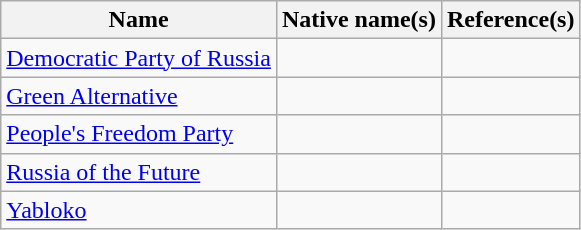<table class="wikitable">
<tr>
<th>Name</th>
<th>Native name(s)</th>
<th>Reference(s)</th>
</tr>
<tr>
<td><a href='#'>Democratic Party of Russia</a></td>
<td></td>
<td></td>
</tr>
<tr>
<td><a href='#'>Green Alternative</a></td>
<td></td>
<td></td>
</tr>
<tr>
<td><a href='#'>People's Freedom Party</a></td>
<td></td>
<td></td>
</tr>
<tr>
<td><a href='#'>Russia of the Future</a></td>
<td></td>
<td></td>
</tr>
<tr>
<td><a href='#'>Yabloko</a></td>
<td></td>
<td></td>
</tr>
</table>
